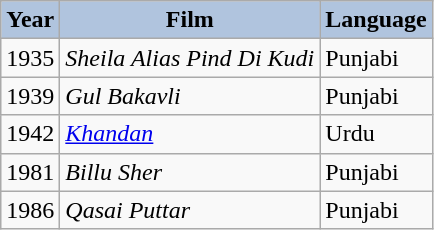<table class="wikitable sortable plainrowheaders">
<tr>
<th style="background:#B0C4DE;">Year</th>
<th style="background:#B0C4DE;">Film</th>
<th style="background:#B0C4DE;">Language</th>
</tr>
<tr>
<td>1935</td>
<td><em>Sheila Alias Pind Di Kudi</em></td>
<td>Punjabi</td>
</tr>
<tr>
<td>1939</td>
<td><em>Gul Bakavli</em></td>
<td>Punjabi</td>
</tr>
<tr>
<td>1942</td>
<td><em><a href='#'>Khandan</a></em></td>
<td>Urdu</td>
</tr>
<tr>
<td>1981</td>
<td><em>Billu Sher</em></td>
<td>Punjabi</td>
</tr>
<tr>
<td>1986</td>
<td><em>Qasai Puttar</em></td>
<td>Punjabi</td>
</tr>
</table>
